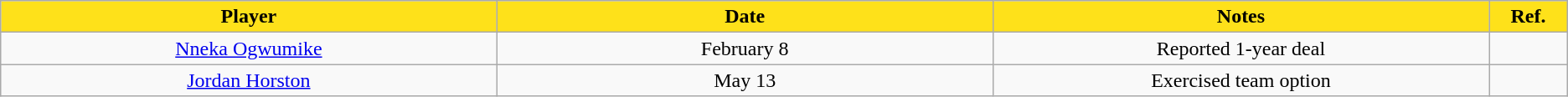<table class="wikitable sortable sortable" style="text-align: center">
<tr>
<th style="background:#FEE11A;" width="10%">Player</th>
<th style="background:#FEE11A;" width="10%">Date</th>
<th style="background:#FEE11A;" width="10%">Notes</th>
<th style="background:#FEE11A;" width="1%" class="unsortable">Ref.</th>
</tr>
<tr>
<td><a href='#'>Nneka Ogwumike</a></td>
<td>February 8</td>
<td>Reported 1-year deal</td>
<td></td>
</tr>
<tr>
<td><a href='#'>Jordan Horston</a></td>
<td>May 13</td>
<td>Exercised team option<br></td>
<td></td>
</tr>
</table>
